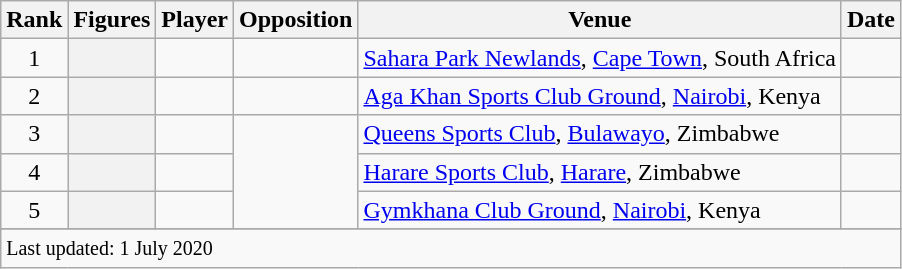<table class="wikitable plainrowheaders sortable">
<tr>
<th scope=col>Rank</th>
<th scope=col>Figures</th>
<th scope=col>Player</th>
<th scope=col>Opposition</th>
<th scope=col>Venue</th>
<th scope=col>Date</th>
</tr>
<tr>
<td style="text-align:center">1</td>
<th scope=row style=text-align:center;></th>
<td></td>
<td></td>
<td><a href='#'>Sahara Park Newlands</a>, <a href='#'>Cape Town</a>, South Africa</td>
<td></td>
</tr>
<tr>
<td style="text-align:center">2</td>
<th scope=row style=text-align:center;></th>
<td></td>
<td></td>
<td><a href='#'>Aga Khan Sports Club Ground</a>, <a href='#'>Nairobi</a>, Kenya</td>
<td></td>
</tr>
<tr>
<td style="text-align:center">3</td>
<th scope=row style=text-align:center;></th>
<td></td>
<td rowspan=3></td>
<td><a href='#'>Queens Sports Club</a>, <a href='#'>Bulawayo</a>, Zimbabwe</td>
<td></td>
</tr>
<tr>
<td style="text-align:center">4</td>
<th scope=row style=text-align:center;></th>
<td></td>
<td><a href='#'>Harare Sports Club</a>, <a href='#'>Harare</a>, Zimbabwe</td>
<td></td>
</tr>
<tr>
<td style="text-align:center">5</td>
<th scope=row style=text-align:center;></th>
<td></td>
<td><a href='#'>Gymkhana Club Ground</a>, <a href='#'>Nairobi</a>, Kenya</td>
<td></td>
</tr>
<tr>
</tr>
<tr class=sortbottom>
<td colspan=6><small>Last updated: 1 July 2020</small></td>
</tr>
</table>
